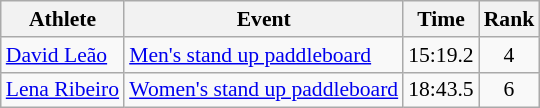<table class=wikitable style=font-size:90%;text-align:center>
<tr>
<th>Athlete</th>
<th>Event</th>
<th>Time</th>
<th>Rank</th>
</tr>
<tr>
<td align=left><a href='#'>David Leão</a></td>
<td align=left><a href='#'>Men's stand up paddleboard</a></td>
<td>15:19.2</td>
<td>4</td>
</tr>
<tr>
<td align=left><a href='#'>Lena Ribeiro</a></td>
<td align=left><a href='#'>Women's stand up paddleboard</a></td>
<td>18:43.5</td>
<td>6</td>
</tr>
</table>
